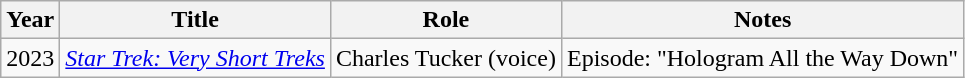<table class="wikitable">
<tr>
<th>Year</th>
<th>Title</th>
<th>Role</th>
<th>Notes</th>
</tr>
<tr>
<td>2023</td>
<td><em><a href='#'>Star Trek: Very Short Treks</a></em></td>
<td>Charles Tucker (voice)</td>
<td>Episode: "Hologram All the Way Down"</td>
</tr>
</table>
